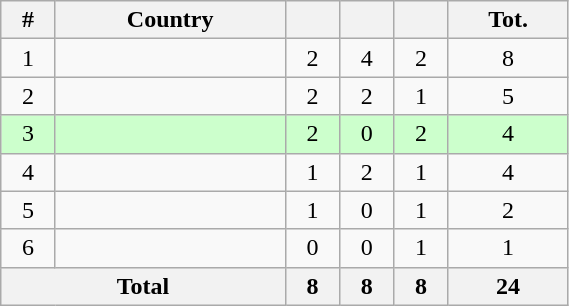<table class="wikitable" width=30% style="font-size:100%; text-align:center;">
<tr>
<th>#</th>
<th>Country</th>
<th></th>
<th></th>
<th></th>
<th>Tot.</th>
</tr>
<tr>
<td>1</td>
<td align=left></td>
<td>2</td>
<td>4</td>
<td>2</td>
<td>8</td>
</tr>
<tr>
<td>2</td>
<td align=left></td>
<td>2</td>
<td>2</td>
<td>1</td>
<td>5</td>
</tr>
<tr style="background:#ccffcc;">
<td>3</td>
<td align=left></td>
<td>2</td>
<td>0</td>
<td>2</td>
<td>4</td>
</tr>
<tr>
<td>4</td>
<td align=left></td>
<td>1</td>
<td>2</td>
<td>1</td>
<td>4</td>
</tr>
<tr>
<td>5</td>
<td align=left></td>
<td>1</td>
<td>0</td>
<td>1</td>
<td>2</td>
</tr>
<tr>
<td>6</td>
<td align=left></td>
<td>0</td>
<td>0</td>
<td>1</td>
<td>1</td>
</tr>
<tr class="sortbottom">
<th colspan=2>Total</th>
<th>8</th>
<th>8</th>
<th>8</th>
<th>24</th>
</tr>
</table>
